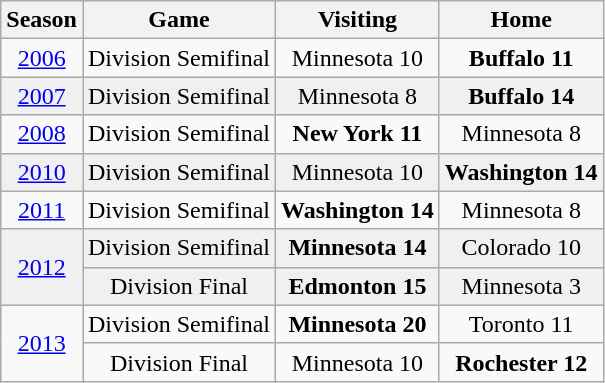<table class="wikitable">
<tr>
<th>Season</th>
<th>Game</th>
<th>Visiting</th>
<th>Home</th>
</tr>
<tr ALIGN=center>
<td><a href='#'>2006</a></td>
<td>Division Semifinal</td>
<td>Minnesota 10</td>
<td><strong>Buffalo 11</strong></td>
</tr>
<tr align="center" bgcolor="#f0f0f0">
<td><a href='#'>2007</a></td>
<td>Division Semifinal</td>
<td>Minnesota 8</td>
<td><strong>Buffalo 14</strong></td>
</tr>
<tr ALIGN=center>
<td><a href='#'>2008</a></td>
<td>Division Semifinal</td>
<td><strong>New York 11</strong></td>
<td>Minnesota 8</td>
</tr>
<tr align="center" bgcolor="#f0f0f0">
<td><a href='#'>2010</a></td>
<td>Division Semifinal</td>
<td>Minnesota 10</td>
<td><strong>Washington 14</strong></td>
</tr>
<tr align="center">
<td><a href='#'>2011</a></td>
<td>Division Semifinal</td>
<td><strong>Washington 14</strong></td>
<td>Minnesota 8</td>
</tr>
<tr align="center" bgcolor="#f0f0f0">
<td rowspan="2"><a href='#'>2012</a></td>
<td>Division Semifinal</td>
<td><strong>Minnesota 14</strong></td>
<td>Colorado 10</td>
</tr>
<tr align="center" bgcolor="#f0f0f0">
<td>Division Final</td>
<td><strong>Edmonton 15</strong></td>
<td>Minnesota 3</td>
</tr>
<tr align="center">
<td rowspan="2"><a href='#'>2013</a></td>
<td>Division Semifinal</td>
<td><strong>Minnesota 20</strong></td>
<td>Toronto 11</td>
</tr>
<tr align="center">
<td>Division Final</td>
<td>Minnesota 10</td>
<td><strong>Rochester 12</strong></td>
</tr>
</table>
